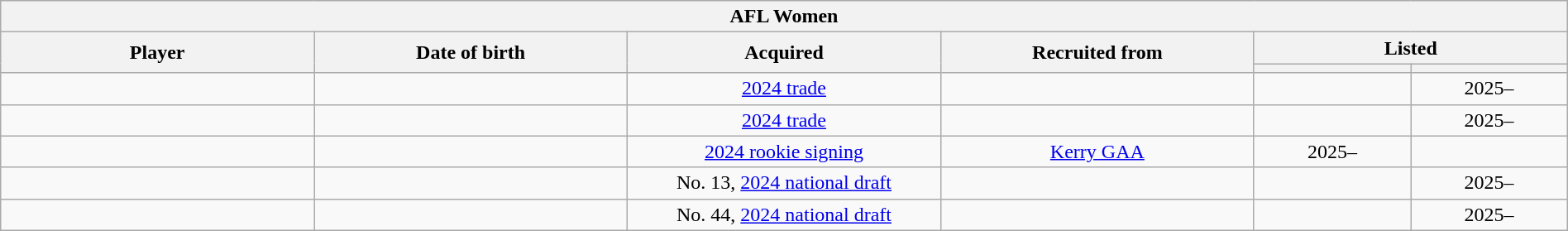<table class="wikitable sortable" style="text-align:center; width:100%;">
<tr>
<th colspan=6>AFL Women</th>
</tr>
<tr>
<th rowspan="2" style="width:10%">Player</th>
<th rowspan="2" style="width:10%">Date of birth</th>
<th rowspan="2" style="width:10%">Acquired</th>
<th rowspan="2" style="width:10%">Recruited from</th>
<th colspan="2" style="width:10%">Listed</th>
</tr>
<tr>
<th style="width=5%;"></th>
<th style="width=5%;"></th>
</tr>
<tr>
<td align=left></td>
<td></td>
<td><a href='#'>2024 trade</a></td>
<td></td>
<td></td>
<td>2025–</td>
</tr>
<tr>
<td align=left></td>
<td></td>
<td><a href='#'>2024 trade</a></td>
<td></td>
<td></td>
<td>2025–</td>
</tr>
<tr>
<td align=left></td>
<td></td>
<td><a href='#'>2024 rookie signing</a></td>
<td><a href='#'>Kerry GAA</a></td>
<td>2025–</td>
<td></td>
</tr>
<tr>
<td align=left></td>
<td></td>
<td>No. 13, <a href='#'>2024 national draft</a></td>
<td></td>
<td></td>
<td>2025–</td>
</tr>
<tr>
<td align=left></td>
<td></td>
<td>No. 44, <a href='#'>2024 national draft</a></td>
<td></td>
<td></td>
<td>2025–</td>
</tr>
</table>
